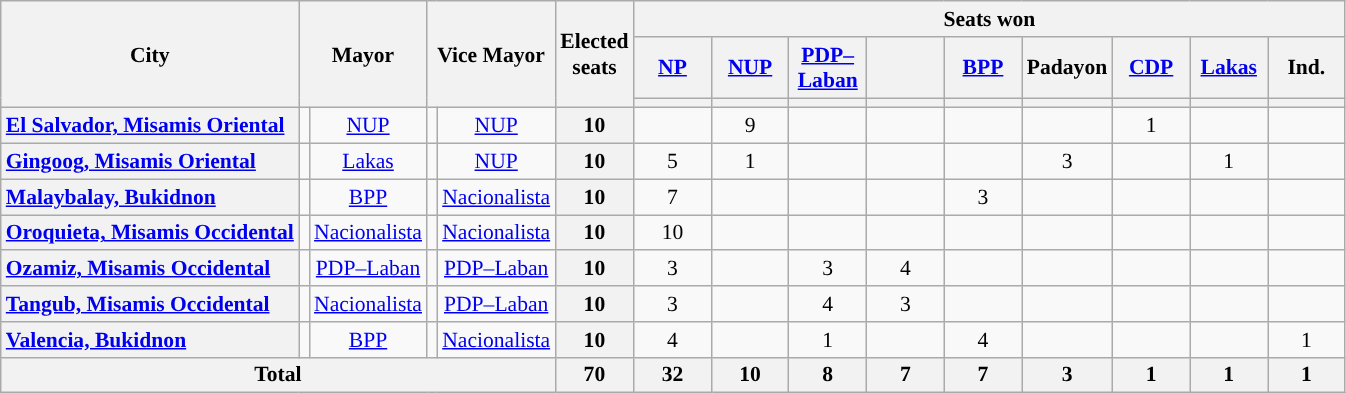<table class="wikitable" style="text-align:center; font-size: 0.9em;">
<tr>
<th rowspan="3">City</th>
<th colspan="2" rowspan="3" style="width:60px;">Mayor</th>
<th colspan="2" rowspan="3" style="width:60px;">Vice Mayor</th>
<th rowspan="3">Elected<br>seats</th>
<th colspan="9">Seats won</th>
</tr>
<tr>
<th class="unsortable" style="width:45px;"><a href='#'>NP</a></th>
<th class="unsortable" style="width:45px;"><a href='#'>NUP</a></th>
<th class="unsortable" style="width:45px;"><a href='#'>PDP–Laban</a></th>
<th class="unsortable" style="width:45px;"></th>
<th class="unsortable" style="width:45px;"><a href='#'>BPP</a></th>
<th class="unsortable" style="width:45px;">Padayon</th>
<th class="unsortable" style="width:45px;"><a href='#'>CDP</a></th>
<th class="unsortable" style="width:45px;"><a href='#'>Lakas</a></th>
<th class="unsortable" style="width:45px;">Ind.</th>
</tr>
<tr>
<th style="color:inherit;background:"></th>
<th style="color:inherit;background:"></th>
<th style="color:inherit;background:"></th>
<th style="color:inherit;background:"></th>
<th style="color:inherit;background:"></th>
<th style="color:inherit;background:"></th>
<th style="color:inherit;background:"></th>
<th style="color:inherit;background:"></th>
<th style="color:inherit;background:"></th>
</tr>
<tr>
<th style="text-align: left;"><a href='#'>El Salvador, Misamis Oriental</a></th>
<td style="color:inherit;background:"></td>
<td><a href='#'>NUP</a></td>
<td style="color:inherit;background:"></td>
<td><a href='#'>NUP</a></td>
<th>10</th>
<td></td>
<td>9</td>
<td></td>
<td></td>
<td></td>
<td></td>
<td>1</td>
<td></td>
<td></td>
</tr>
<tr>
<th style="text-align: left;"><a href='#'>Gingoog, Misamis Oriental</a></th>
<td style="color:inherit;background:"></td>
<td><a href='#'>Lakas</a></td>
<td style="color:inherit;background:"></td>
<td><a href='#'>NUP</a></td>
<th>10</th>
<td>5</td>
<td>1</td>
<td></td>
<td></td>
<td></td>
<td>3</td>
<td></td>
<td>1</td>
<td></td>
</tr>
<tr>
<th style="text-align: left;"><a href='#'>Malaybalay, Bukidnon</a></th>
<td style="color:inherit;background:"></td>
<td><a href='#'>BPP</a></td>
<td style="color:inherit;background:"></td>
<td><a href='#'>Nacionalista</a></td>
<th>10</th>
<td>7</td>
<td></td>
<td></td>
<td></td>
<td>3</td>
<td></td>
<td></td>
<td></td>
<td></td>
</tr>
<tr>
<th style="text-align: left;"><a href='#'>Oroquieta, Misamis Occidental</a></th>
<td style="color:inherit;background:"></td>
<td><a href='#'>Nacionalista</a></td>
<td style="color:inherit;background:"></td>
<td><a href='#'>Nacionalista</a></td>
<th>10</th>
<td>10</td>
<td></td>
<td></td>
<td></td>
<td></td>
<td></td>
<td></td>
<td></td>
<td></td>
</tr>
<tr>
<th style="text-align: left;"><a href='#'>Ozamiz, Misamis Occidental</a></th>
<td style="color:inherit;background:"></td>
<td><a href='#'>PDP–Laban</a></td>
<td style="color:inherit;background:"></td>
<td><a href='#'>PDP–Laban</a></td>
<th>10</th>
<td>3</td>
<td></td>
<td>3</td>
<td>4</td>
<td></td>
<td></td>
<td></td>
<td></td>
<td></td>
</tr>
<tr>
<th style="text-align: left;"><a href='#'>Tangub, Misamis Occidental</a></th>
<td style="color:inherit;background:"></td>
<td><a href='#'>Nacionalista</a></td>
<td style="color:inherit;background:"></td>
<td><a href='#'>PDP–Laban</a></td>
<th>10</th>
<td>3</td>
<td></td>
<td>4</td>
<td>3</td>
<td></td>
<td></td>
<td></td>
<td></td>
<td></td>
</tr>
<tr>
<th style="text-align: left;"><a href='#'>Valencia, Bukidnon</a></th>
<td style="color:inherit;background:"></td>
<td><a href='#'>BPP</a></td>
<td style="color:inherit;background:"></td>
<td><a href='#'>Nacionalista</a></td>
<th>10</th>
<td>4</td>
<td></td>
<td>1</td>
<td></td>
<td>4</td>
<td></td>
<td></td>
<td></td>
<td>1</td>
</tr>
<tr>
<th colspan="5">Total</th>
<th>70</th>
<th>32</th>
<th>10</th>
<th>8</th>
<th>7</th>
<th>7</th>
<th>3</th>
<th>1</th>
<th>1</th>
<th>1</th>
</tr>
</table>
